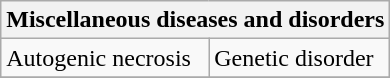<table class="wikitable" style="clear">
<tr>
<th colspan=2><strong>Miscellaneous diseases and disorders</strong><br></th>
</tr>
<tr>
<td>Autogenic necrosis</td>
<td>Genetic disorder</td>
</tr>
<tr>
</tr>
</table>
